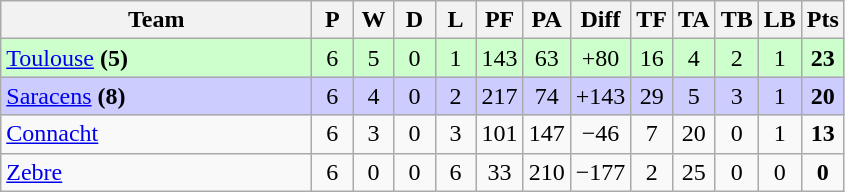<table class="wikitable" style="text-align:center">
<tr>
<th width="200">Team</th>
<th width="20">P</th>
<th width="20">W</th>
<th width="20">D</th>
<th width="20">L</th>
<th width="20">PF</th>
<th width="20">PA</th>
<th width="20">Diff</th>
<th width="20">TF</th>
<th width="20">TA</th>
<th width="20">TB</th>
<th width="20">LB</th>
<th width="20">Pts</th>
</tr>
<tr bgcolor="#ccffcc">
<td align=left> <a href='#'>Toulouse</a> <strong>(5)</strong></td>
<td>6</td>
<td>5</td>
<td>0</td>
<td>1</td>
<td>143</td>
<td>63</td>
<td>+80</td>
<td>16</td>
<td>4</td>
<td>2</td>
<td>1</td>
<td><strong>23</strong></td>
</tr>
<tr bgcolor="#ccccff">
<td align=left> <a href='#'>Saracens</a> <strong>(8)</strong></td>
<td>6</td>
<td>4</td>
<td>0</td>
<td>2</td>
<td>217</td>
<td>74</td>
<td>+143</td>
<td>29</td>
<td>5</td>
<td>3</td>
<td>1</td>
<td><strong>20</strong></td>
</tr>
<tr>
<td align=left> <a href='#'>Connacht</a></td>
<td>6</td>
<td>3</td>
<td>0</td>
<td>3</td>
<td>101</td>
<td>147</td>
<td>−46</td>
<td>7</td>
<td>20</td>
<td>0</td>
<td>1</td>
<td><strong>13</strong></td>
</tr>
<tr>
<td align=left> <a href='#'>Zebre</a></td>
<td>6</td>
<td>0</td>
<td>0</td>
<td>6</td>
<td>33</td>
<td>210</td>
<td>−177</td>
<td>2</td>
<td>25</td>
<td>0</td>
<td>0</td>
<td><strong>0</strong></td>
</tr>
</table>
